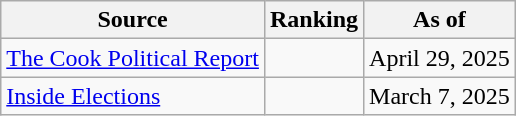<table class="wikitable" style="text-align:center">
<tr>
<th>Source</th>
<th>Ranking</th>
<th>As of</th>
</tr>
<tr>
<td align=left><a href='#'>The Cook Political Report</a></td>
<td></td>
<td>April 29, 2025</td>
</tr>
<tr>
<td align=left><a href='#'>Inside Elections</a></td>
<td></td>
<td>March 7, 2025</td>
</tr>
</table>
